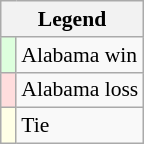<table class="wikitable" style="font-size:90%">
<tr>
<th colspan="2">Legend</th>
</tr>
<tr>
<td bgcolor="#ddffdd"> </td>
<td>Alabama win</td>
</tr>
<tr>
<td bgcolor="#ffdddd"> </td>
<td>Alabama loss</td>
</tr>
<tr>
<td bgcolor="#ffffe6"> </td>
<td>Tie</td>
</tr>
</table>
